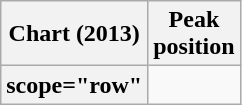<table class="wikitable sortable plainrowheaders">
<tr>
<th scope="col">Chart (2013)</th>
<th scope="col">Peak<br>position</th>
</tr>
<tr>
<th>scope="row"</th>
</tr>
</table>
